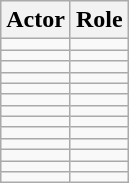<table class="wikitable floatright">
<tr>
<th>Actor</th>
<th>Role</th>
</tr>
<tr>
<td></td>
<td></td>
</tr>
<tr>
<td></td>
<td></td>
</tr>
<tr>
<td></td>
<td></td>
</tr>
<tr>
<td></td>
<td></td>
</tr>
<tr>
<td></td>
<td></td>
</tr>
<tr>
<td></td>
<td></td>
</tr>
<tr>
<td></td>
<td></td>
</tr>
<tr>
<td></td>
<td></td>
</tr>
<tr>
<td></td>
<td></td>
</tr>
<tr>
<td></td>
<td></td>
</tr>
<tr>
<td></td>
<td></td>
</tr>
<tr>
<td></td>
<td></td>
</tr>
<tr>
<td></td>
<td></td>
</tr>
</table>
